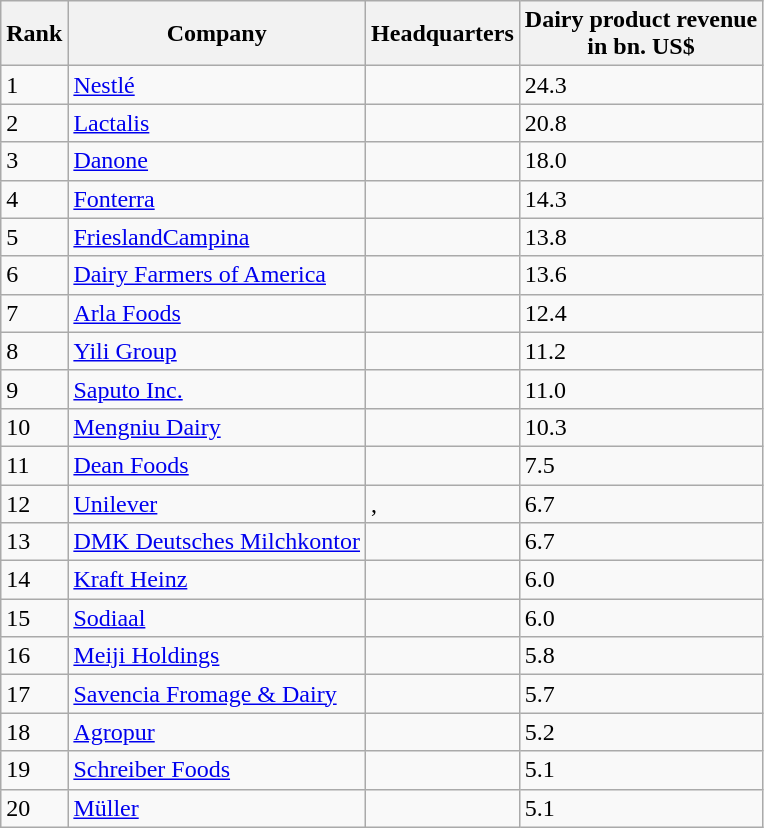<table class="wikitable">
<tr>
<th>Rank</th>
<th>Company</th>
<th>Headquarters</th>
<th>Dairy product revenue <br>in bn. US$</th>
</tr>
<tr>
<td>1</td>
<td><a href='#'>Nestlé</a></td>
<td></td>
<td>24.3</td>
</tr>
<tr>
<td>2</td>
<td><a href='#'>Lactalis</a></td>
<td></td>
<td>20.8</td>
</tr>
<tr>
<td>3</td>
<td><a href='#'>Danone</a></td>
<td></td>
<td>18.0</td>
</tr>
<tr>
<td>4</td>
<td><a href='#'>Fonterra</a></td>
<td></td>
<td>14.3</td>
</tr>
<tr>
<td>5</td>
<td><a href='#'>FrieslandCampina</a></td>
<td></td>
<td>13.8</td>
</tr>
<tr>
<td>6</td>
<td><a href='#'>Dairy Farmers of America</a></td>
<td></td>
<td>13.6</td>
</tr>
<tr>
<td>7</td>
<td><a href='#'>Arla Foods</a></td>
<td></td>
<td>12.4</td>
</tr>
<tr>
<td>8</td>
<td><a href='#'>Yili Group</a></td>
<td></td>
<td>11.2</td>
</tr>
<tr>
<td>9</td>
<td><a href='#'>Saputo Inc.</a></td>
<td></td>
<td>11.0</td>
</tr>
<tr>
<td>10</td>
<td><a href='#'>Mengniu Dairy</a></td>
<td></td>
<td>10.3</td>
</tr>
<tr>
<td>11</td>
<td><a href='#'>Dean Foods</a></td>
<td></td>
<td>7.5</td>
</tr>
<tr>
<td>12</td>
<td><a href='#'>Unilever</a></td>
<td>, </td>
<td>6.7</td>
</tr>
<tr>
<td>13</td>
<td><a href='#'>DMK Deutsches Milchkontor</a></td>
<td></td>
<td>6.7</td>
</tr>
<tr>
<td>14</td>
<td><a href='#'>Kraft Heinz</a></td>
<td></td>
<td>6.0</td>
</tr>
<tr>
<td>15</td>
<td><a href='#'>Sodiaal</a></td>
<td></td>
<td>6.0</td>
</tr>
<tr>
<td>16</td>
<td><a href='#'>Meiji Holdings</a></td>
<td></td>
<td>5.8</td>
</tr>
<tr>
<td>17</td>
<td><a href='#'>Savencia Fromage & Dairy</a></td>
<td></td>
<td>5.7</td>
</tr>
<tr>
<td>18</td>
<td><a href='#'>Agropur</a></td>
<td></td>
<td>5.2</td>
</tr>
<tr>
<td>19</td>
<td><a href='#'>Schreiber Foods</a></td>
<td></td>
<td>5.1</td>
</tr>
<tr>
<td>20</td>
<td><a href='#'>Müller</a></td>
<td></td>
<td>5.1</td>
</tr>
</table>
